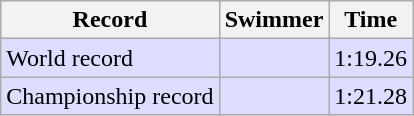<table class="wikitable">
<tr>
<th>Record</th>
<th>Swimmer</th>
<th>Time</th>
</tr>
<tr bgcolor=ddddff>
<td>World record</td>
<td></td>
<td>1:19.26</td>
</tr>
<tr bgcolor=ddddff>
<td>Championship record</td>
<td></td>
<td>1:21.28</td>
</tr>
</table>
